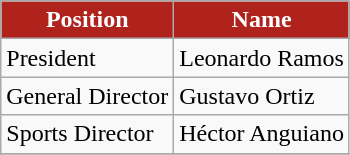<table class="wikitable">
<tr>
<th style=background-color:#AF231C;color:#FFFFFF>Position</th>
<th style=background-color:#AF231C;color:#FFFFFF>Name</th>
</tr>
<tr>
<td>President</td>
<td> Leonardo Ramos</td>
</tr>
<tr>
<td>General Director</td>
<td> Gustavo Ortiz</td>
</tr>
<tr>
<td>Sports Director</td>
<td> Héctor Anguiano</td>
</tr>
<tr>
</tr>
</table>
